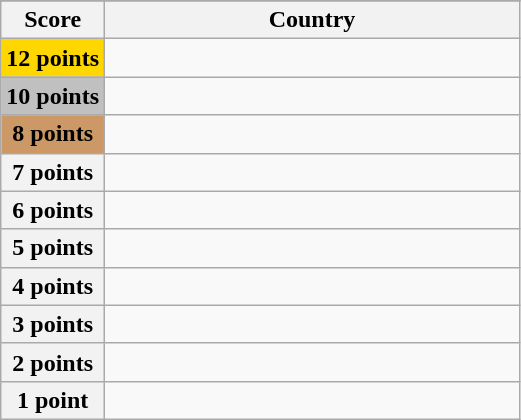<table class="wikitable">
<tr>
</tr>
<tr>
<th scope="col" width="20%">Score</th>
<th scope="col">Country</th>
</tr>
<tr>
<th scope="row" style="background:gold">12 points</th>
<td></td>
</tr>
<tr>
<th scope="row" style="background:silver">10 points</th>
<td></td>
</tr>
<tr>
<th scope="row" style="background:#CC9966">8 points</th>
<td></td>
</tr>
<tr>
<th scope="row">7 points</th>
<td></td>
</tr>
<tr>
<th scope="row">6 points</th>
<td></td>
</tr>
<tr>
<th scope="row">5 points</th>
<td></td>
</tr>
<tr>
<th scope="row">4 points</th>
<td></td>
</tr>
<tr>
<th scope="row">3 points</th>
<td></td>
</tr>
<tr>
<th scope="row">2 points</th>
<td></td>
</tr>
<tr>
<th scope="row">1 point</th>
<td></td>
</tr>
</table>
